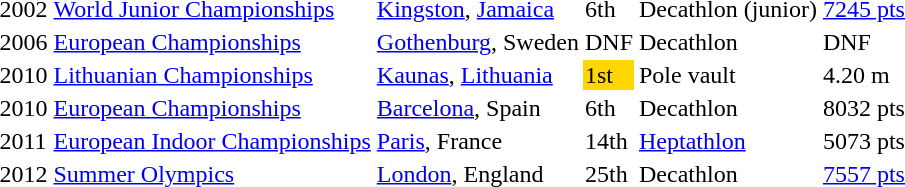<table>
<tr>
<td>2002</td>
<td><a href='#'>World Junior Championships</a></td>
<td><a href='#'>Kingston</a>, <a href='#'>Jamaica</a></td>
<td>6th</td>
<td>Decathlon (junior)</td>
<td><a href='#'>7245 pts</a></td>
</tr>
<tr>
<td>2006</td>
<td><a href='#'>European Championships</a></td>
<td><a href='#'>Gothenburg</a>, Sweden</td>
<td>DNF</td>
<td>Decathlon</td>
<td>DNF</td>
</tr>
<tr>
<td>2010</td>
<td><a href='#'>Lithuanian Championships</a></td>
<td><a href='#'>Kaunas</a>, <a href='#'>Lithuania</a></td>
<td bgcolor="gold">1st</td>
<td>Pole vault</td>
<td>4.20 m</td>
</tr>
<tr>
<td>2010</td>
<td><a href='#'>European Championships</a></td>
<td><a href='#'>Barcelona</a>, Spain</td>
<td>6th</td>
<td>Decathlon</td>
<td>8032 pts</td>
</tr>
<tr>
<td>2011</td>
<td><a href='#'>European Indoor Championships</a></td>
<td><a href='#'>Paris</a>, France</td>
<td>14th</td>
<td><a href='#'>Heptathlon</a></td>
<td>5073 pts</td>
</tr>
<tr>
<td>2012</td>
<td><a href='#'>Summer Olympics</a></td>
<td><a href='#'>London</a>, England</td>
<td>25th</td>
<td>Decathlon</td>
<td><a href='#'>7557 pts</a></td>
</tr>
</table>
